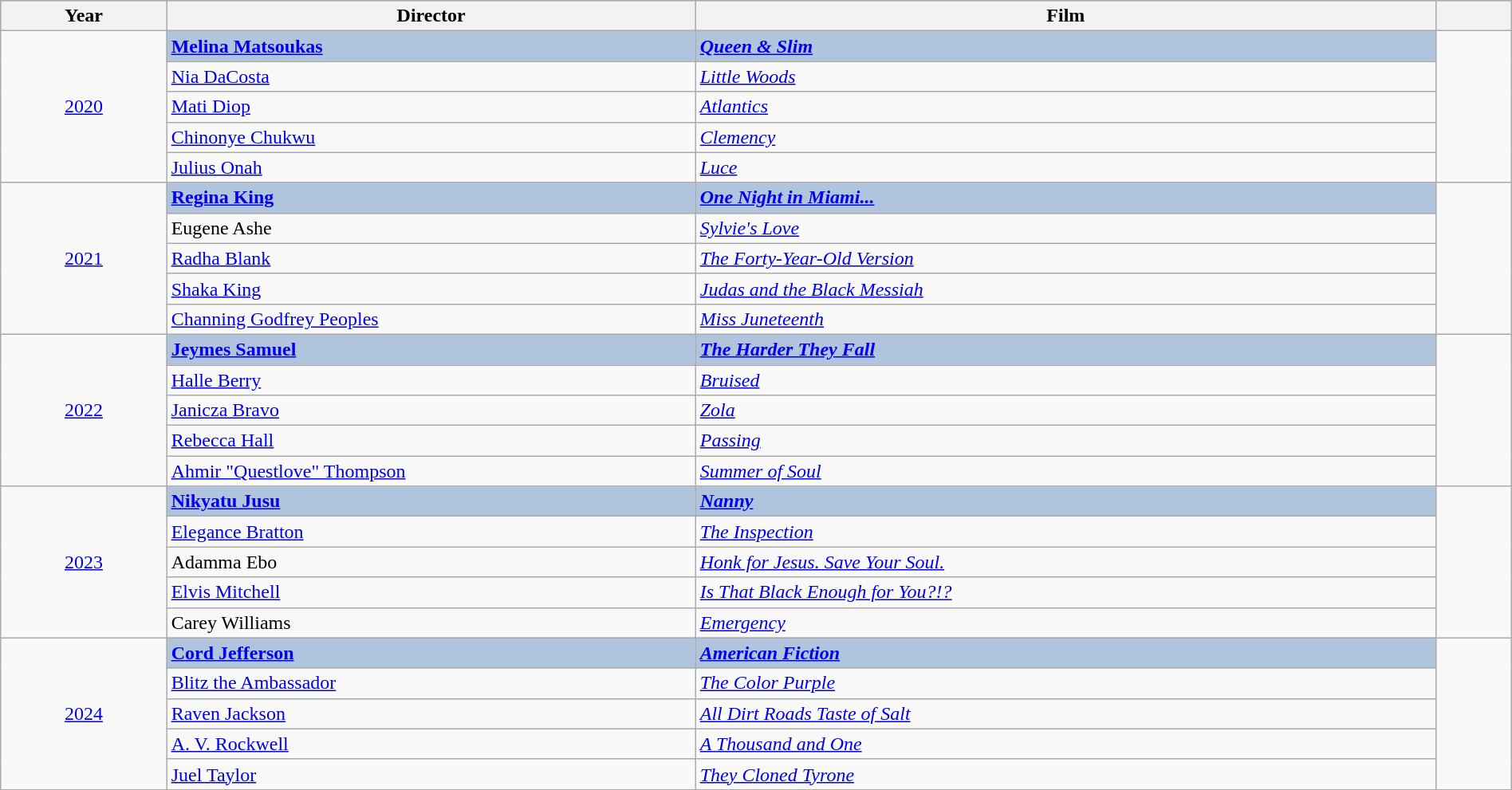<table class="wikitable" style="width:100%;">
<tr style="background:#bebebe;">
<th style="width:11%;">Year</th>
<th style="width:35%;">Director</th>
<th style="width:49%;">Film</th>
<th style="width:5%;"></th>
</tr>
<tr>
<td rowspan="5" align="center"><a href='#'>2020</a></td>
<td style="background:#B0C4DE"><strong><a href='#'>Melina Matsoukas</a></strong></td>
<td style="background:#B0C4DE"><strong><em><a href='#'>Queen & Slim</a></em></strong></td>
<td rowspan="5" align="center"></td>
</tr>
<tr>
<td><a href='#'>Nia DaCosta</a></td>
<td><em><a href='#'>Little Woods</a></em></td>
</tr>
<tr>
<td><a href='#'>Mati Diop</a></td>
<td><em><a href='#'>Atlantics</a></em></td>
</tr>
<tr>
<td><a href='#'>Chinonye Chukwu</a></td>
<td><em><a href='#'>Clemency</a></em></td>
</tr>
<tr>
<td><a href='#'>Julius Onah</a></td>
<td><em><a href='#'>Luce</a></em></td>
</tr>
<tr>
<td rowspan="5" align="center"><a href='#'>2021</a></td>
<td style="background:#B0C4DE"><strong><a href='#'>Regina King</a></strong></td>
<td style="background:#B0C4DE"><strong><em><a href='#'>One Night in Miami...</a></em></strong></td>
<td rowspan="5" align="center"></td>
</tr>
<tr>
<td>Eugene Ashe</td>
<td><em><a href='#'>Sylvie's Love</a></em></td>
</tr>
<tr>
<td><a href='#'>Radha Blank</a></td>
<td><em><a href='#'>The Forty-Year-Old Version</a></em></td>
</tr>
<tr>
<td><a href='#'>Shaka King</a></td>
<td><em><a href='#'>Judas and the Black Messiah</a></em></td>
</tr>
<tr>
<td><a href='#'>Channing Godfrey Peoples</a></td>
<td><em><a href='#'>Miss Juneteenth</a></em></td>
</tr>
<tr>
<td rowspan="5" align="center"><a href='#'>2022</a></td>
<td style="background:#B0C4DE"><strong><a href='#'>Jeymes Samuel</a></strong></td>
<td style="background:#B0C4DE"><strong><em><a href='#'>The Harder They Fall</a></em></strong></td>
<td rowspan="5" align="center"></td>
</tr>
<tr>
<td><a href='#'>Halle Berry</a></td>
<td><em><a href='#'>Bruised</a></em></td>
</tr>
<tr>
<td><a href='#'>Janicza Bravo</a></td>
<td><em><a href='#'> Zola</a></em></td>
</tr>
<tr>
<td><a href='#'>Rebecca Hall</a></td>
<td><em><a href='#'>Passing</a></em></td>
</tr>
<tr>
<td><a href='#'>Ahmir "Questlove" Thompson</a></td>
<td><em><a href='#'>Summer of Soul</a></em></td>
</tr>
<tr>
<td rowspan="5" align="center"><a href='#'>2023</a></td>
<td style="background:#B0C4DE"><strong><a href='#'>Nikyatu Jusu</a></strong></td>
<td style="background:#B0C4DE"><strong><em><a href='#'>Nanny</a></em></strong></td>
<td rowspan="5" align="center"></td>
</tr>
<tr>
<td><a href='#'>Elegance Bratton</a></td>
<td><em><a href='#'>The Inspection</a></em></td>
</tr>
<tr>
<td>Adamma Ebo</td>
<td><em><a href='#'>Honk for Jesus. Save Your Soul.</a></em></td>
</tr>
<tr>
<td><a href='#'>Elvis Mitchell</a></td>
<td><em><a href='#'>Is That Black Enough for You?!?</a></em></td>
</tr>
<tr>
<td>Carey Williams</td>
<td><em><a href='#'>Emergency</a></em></td>
</tr>
<tr>
<td rowspan="5" align="center"><a href='#'>2024</a></td>
<td style="background:#B0C4DE"><strong><a href='#'>Cord Jefferson</a></strong></td>
<td style="background:#B0C4DE"><strong><em><a href='#'>American Fiction</a></em></strong></td>
<td rowspan="5" align="center"></td>
</tr>
<tr>
<td><a href='#'>Blitz the Ambassador</a></td>
<td><em><a href='#'>The Color Purple</a></em></td>
</tr>
<tr>
<td><a href='#'>Raven Jackson</a></td>
<td><em><a href='#'>All Dirt Roads Taste of Salt</a></em></td>
</tr>
<tr>
<td><a href='#'>A. V. Rockwell</a></td>
<td><em><a href='#'>A Thousand and One</a></em></td>
</tr>
<tr>
<td><a href='#'>Juel Taylor</a></td>
<td><em><a href='#'>They Cloned Tyrone</a></em></td>
</tr>
</table>
